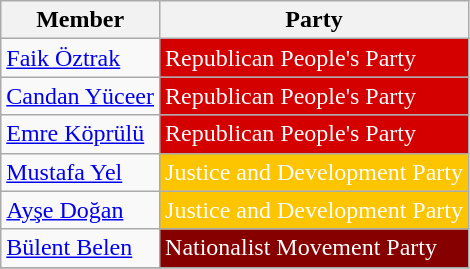<table class="wikitable">
<tr>
<th>Member</th>
<th>Party</th>
</tr>
<tr>
<td><a href='#'>Faik Öztrak</a></td>
<td style="background:#D40000; color:white">Republican People's Party</td>
</tr>
<tr>
<td><a href='#'>Candan Yüceer</a></td>
<td style="background:#D40000; color:white">Republican People's Party</td>
</tr>
<tr>
<td><a href='#'>Emre Köprülü</a></td>
<td style="background:#D40000; color:white">Republican People's Party</td>
</tr>
<tr>
<td><a href='#'>Mustafa Yel</a></td>
<td style="background:#FDC400; color:white">Justice and Development Party</td>
</tr>
<tr>
<td><a href='#'>Ayşe Doğan</a></td>
<td style="background:#FDC400; color:white">Justice and Development Party</td>
</tr>
<tr>
<td><a href='#'>Bülent Belen</a></td>
<td style="background:#870000; color:white">Nationalist Movement Party</td>
</tr>
<tr>
</tr>
</table>
